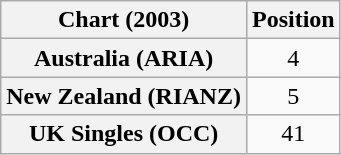<table class="wikitable sortable plainrowheaders" style="text-align:center">
<tr>
<th scope="col">Chart (2003)</th>
<th scope="col">Position</th>
</tr>
<tr>
<th scope="row">Australia (ARIA)</th>
<td>4</td>
</tr>
<tr>
<th scope="row">New Zealand (RIANZ)</th>
<td>5</td>
</tr>
<tr>
<th scope="row">UK Singles (OCC)</th>
<td>41</td>
</tr>
</table>
